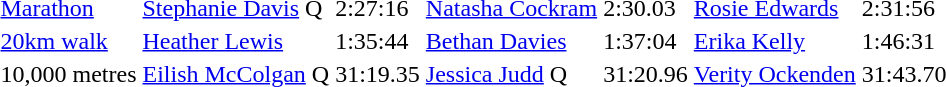<table>
<tr>
<td><a href='#'>Marathon</a></td>
<td><a href='#'>Stephanie Davis</a> Q</td>
<td>2:27:16</td>
<td><a href='#'>Natasha Cockram</a></td>
<td>2:30.03</td>
<td><a href='#'>Rosie Edwards</a></td>
<td>2:31:56</td>
</tr>
<tr>
<td><a href='#'>20km walk</a></td>
<td><a href='#'>Heather Lewis</a></td>
<td>1:35:44</td>
<td><a href='#'>Bethan Davies</a></td>
<td>1:37:04</td>
<td><a href='#'>Erika Kelly</a></td>
<td>1:46:31</td>
</tr>
<tr>
<td>10,000 metres</td>
<td><a href='#'>Eilish McColgan</a> Q</td>
<td>31:19.35</td>
<td><a href='#'>Jessica Judd</a> Q</td>
<td>31:20.96 </td>
<td><a href='#'>Verity Ockenden</a></td>
<td>31:43.70 </td>
</tr>
<tr>
</tr>
</table>
